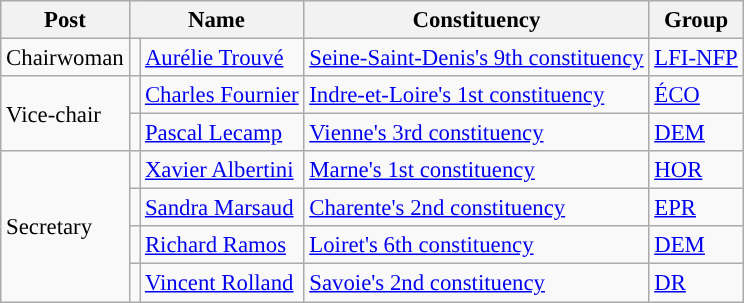<table class="wikitable" style="font-size:95%;">
<tr>
<th>Post</th>
<th colspan=2>Name</th>
<th>Constituency</th>
<th>Group</th>
</tr>
<tr>
<td>Chairwoman</td>
<td style="background:"></td>
<td><a href='#'>Aurélie Trouvé</a></td>
<td><a href='#'>Seine-Saint-Denis's 9th constituency</a></td>
<td><a href='#'>LFI-NFP</a></td>
</tr>
<tr>
<td rowspan=2>Vice-chair</td>
<td style="background:"></td>
<td><a href='#'>Charles Fournier</a></td>
<td><a href='#'>Indre-et-Loire's 1st constituency</a></td>
<td><a href='#'>ÉCO</a></td>
</tr>
<tr>
<td style="background:"></td>
<td><a href='#'>Pascal Lecamp</a></td>
<td><a href='#'>Vienne's 3rd constituency</a></td>
<td><a href='#'>DEM</a></td>
</tr>
<tr>
<td rowspan=4>Secretary</td>
<td style="background:"></td>
<td><a href='#'>Xavier Albertini</a></td>
<td><a href='#'>Marne's 1st constituency</a></td>
<td><a href='#'>HOR</a></td>
</tr>
<tr>
<td style="background:"></td>
<td><a href='#'>Sandra Marsaud</a></td>
<td><a href='#'>Charente's 2nd constituency</a></td>
<td><a href='#'>EPR</a></td>
</tr>
<tr>
<td style="background:"></td>
<td><a href='#'>Richard Ramos</a></td>
<td><a href='#'>Loiret's 6th constituency</a></td>
<td><a href='#'>DEM</a></td>
</tr>
<tr>
<td style="background:"></td>
<td><a href='#'>Vincent Rolland</a></td>
<td><a href='#'>Savoie's 2nd constituency</a></td>
<td><a href='#'>DR</a></td>
</tr>
</table>
